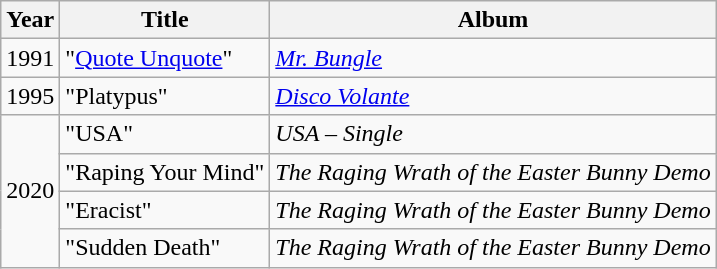<table class="wikitable">
<tr>
<th>Year</th>
<th>Title</th>
<th>Album</th>
</tr>
<tr>
<td>1991</td>
<td>"<a href='#'>Quote Unquote</a>"</td>
<td><em><a href='#'>Mr. Bungle</a></em></td>
</tr>
<tr>
<td>1995</td>
<td>"Platypus"</td>
<td><em><a href='#'>Disco Volante</a></em></td>
</tr>
<tr>
<td rowspan=4>2020</td>
<td>"USA"</td>
<td><em>USA – Single</em></td>
</tr>
<tr>
<td>"Raping Your Mind"</td>
<td><em>The Raging Wrath of the Easter Bunny Demo</em></td>
</tr>
<tr>
<td>"Eracist"</td>
<td><em>The Raging Wrath of the Easter Bunny Demo</em></td>
</tr>
<tr>
<td>"Sudden Death"</td>
<td><em>The Raging Wrath of the Easter Bunny Demo</em></td>
</tr>
</table>
